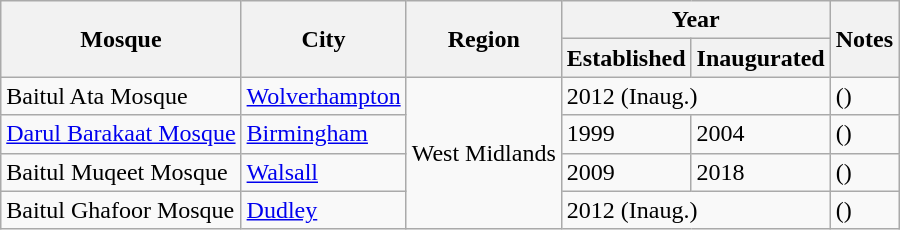<table class="wikitable sortable">
<tr>
<th rowspan="2">Mosque</th>
<th rowspan="2">City</th>
<th rowspan="2">Region</th>
<th colspan="2">Year</th>
<th rowspan="2">Notes</th>
</tr>
<tr>
<th>Established</th>
<th>Inaugurated</th>
</tr>
<tr>
<td>Baitul Ata Mosque</td>
<td><a href='#'>Wolverhampton</a></td>
<td rowspan="4">West Midlands</td>
<td colspan="2">2012 (Inaug.)</td>
<td>()</td>
</tr>
<tr>
<td><a href='#'>Darul Barakaat Mosque</a></td>
<td><a href='#'>Birmingham</a></td>
<td>1999</td>
<td>2004</td>
<td>()</td>
</tr>
<tr>
<td>Baitul Muqeet Mosque</td>
<td><a href='#'>Walsall</a></td>
<td>2009</td>
<td>2018</td>
<td>()</td>
</tr>
<tr>
<td>Baitul Ghafoor Mosque</td>
<td><a href='#'>Dudley</a></td>
<td colspan="2">2012 (Inaug.)</td>
<td>()</td>
</tr>
</table>
